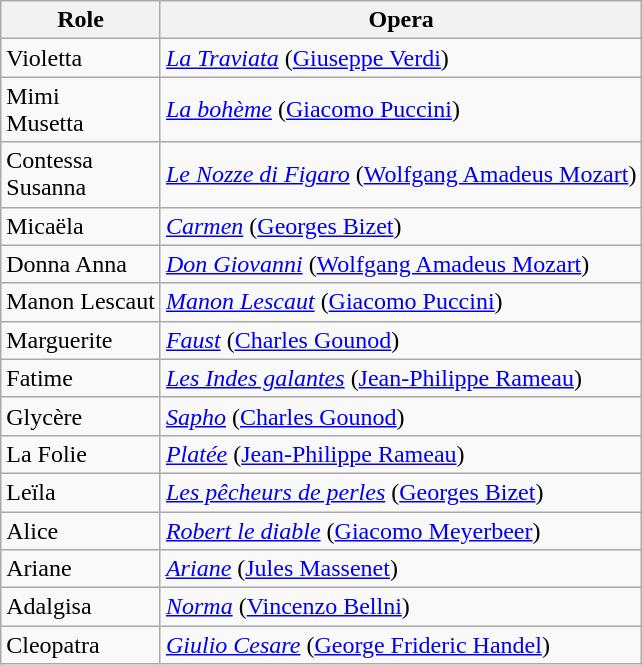<table class="wikitable">
<tr>
<th>Role</th>
<th>Opera</th>
</tr>
<tr>
<td>Violetta</td>
<td><em><a href='#'>La Traviata</a></em> (<a href='#'>Giuseppe Verdi</a>)</td>
</tr>
<tr>
<td>Mimi<br>Musetta</td>
<td><em><a href='#'>La bohème</a></em> (<a href='#'>Giacomo Puccini</a>)</td>
</tr>
<tr>
<td>Contessa<br>Susanna</td>
<td><em><a href='#'>Le Nozze di Figaro</a></em> (<a href='#'>Wolfgang Amadeus Mozart</a>)</td>
</tr>
<tr>
<td>Micaëla</td>
<td><em><a href='#'>Carmen</a></em> (<a href='#'>Georges Bizet</a>)</td>
</tr>
<tr>
<td>Donna Anna</td>
<td><em><a href='#'>Don Giovanni</a></em> (<a href='#'>Wolfgang Amadeus Mozart</a>)</td>
</tr>
<tr>
<td>Manon Lescaut</td>
<td><a href='#'><em>Manon Lescaut</em></a> (<a href='#'>Giacomo Puccini</a>)</td>
</tr>
<tr>
<td>Marguerite</td>
<td><em><a href='#'>Faust</a></em> (<a href='#'>Charles Gounod</a>)</td>
</tr>
<tr>
<td>Fatime</td>
<td><em><a href='#'>Les Indes galantes</a></em> (<a href='#'>Jean-Philippe Rameau</a>)</td>
</tr>
<tr>
<td>Glycère</td>
<td><em><a href='#'>Sapho</a></em> (<a href='#'>Charles Gounod</a>)</td>
</tr>
<tr>
<td>La Folie</td>
<td><em><a href='#'>Platée</a></em> (<a href='#'>Jean-Philippe Rameau</a>)</td>
</tr>
<tr>
<td>Leïla</td>
<td><em><a href='#'>Les pêcheurs de perles</a></em> (<a href='#'>Georges Bizet</a>)</td>
</tr>
<tr>
<td>Alice</td>
<td><em><a href='#'>Robert le diable</a></em> (<a href='#'>Giacomo Meyerbeer</a>)</td>
</tr>
<tr>
<td>Ariane</td>
<td><a href='#'><em>Ariane</em></a> (<a href='#'>Jules Massenet</a>)</td>
</tr>
<tr>
<td>Adalgisa</td>
<td><em><a href='#'>Norma</a></em> (<a href='#'>Vincenzo Bellni</a>)</td>
</tr>
<tr>
<td>Cleopatra</td>
<td><em><a href='#'>Giulio Cesare</a></em> (<a href='#'>George Frideric Handel</a>)</td>
</tr>
</table>
